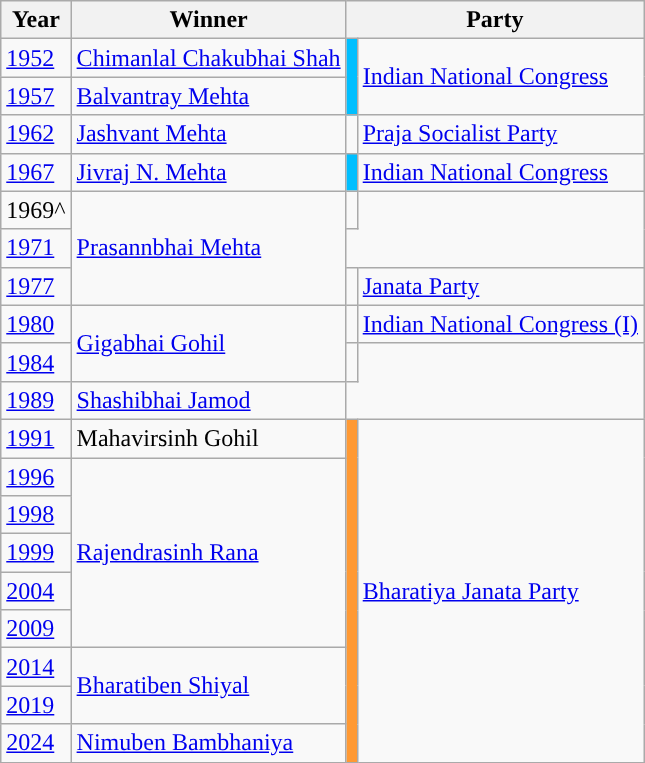<table class="wikitable sortable">
<tr>
<th>Year</th>
<th>Winner</th>
<th Colspan=2>Party</th>
</tr>
<tr>
<td rowspan="2"><a href='#'>1952</a></td>
<td><a href='#'>Chimanlal Chakubhai Shah</a></td>
<td rowspan="3" style="background-color:#00BFFF"></td>
<td rowspan="3"><a href='#'>Indian National Congress</a></td>
</tr>
<tr>
<td rowspan="2"><a href='#'>Balvantray Mehta</a></td>
</tr>
<tr>
<td><a href='#'>1957</a></td>
</tr>
<tr>
<td><a href='#'>1962</a></td>
<td><a href='#'>Jashvant Mehta</a></td>
<td></td>
<td><a href='#'>Praja Socialist Party</a></td>
</tr>
<tr>
<td><a href='#'>1967</a></td>
<td><a href='#'>Jivraj N. Mehta</a></td>
<td bgcolor="#00BFFF"></td>
<td><a href='#'>Indian National Congress</a></td>
</tr>
<tr>
<td>1969^</td>
<td rowspan="3"><a href='#'>Prasannbhai Mehta</a></td>
<td></td>
</tr>
<tr>
<td><a href='#'>1971</a></td>
</tr>
<tr>
<td><a href='#'>1977</a></td>
<td></td>
<td><a href='#'>Janata Party</a></td>
</tr>
<tr>
<td><a href='#'>1980</a></td>
<td rowspan="2"><a href='#'>Gigabhai Gohil</a></td>
<td rowspan="1" style="background-color:"></td>
<td><a href='#'>Indian National Congress (I)</a></td>
</tr>
<tr>
<td><a href='#'>1984</a></td>
<td></td>
</tr>
<tr>
<td><a href='#'>1989</a></td>
<td><a href='#'>Shashibhai Jamod</a></td>
</tr>
<tr>
<td><a href='#'>1991</a></td>
<td>Mahavirsinh Gohil</td>
<td rowspan="9" style="background-color:#FF9933"></td>
<td rowspan="9"><a href='#'>Bharatiya Janata Party</a></td>
</tr>
<tr>
<td><a href='#'>1996</a></td>
<td rowspan="5"><a href='#'>Rajendrasinh Rana</a></td>
</tr>
<tr>
<td><a href='#'>1998</a></td>
</tr>
<tr>
<td><a href='#'>1999</a></td>
</tr>
<tr>
<td><a href='#'>2004</a></td>
</tr>
<tr>
<td><a href='#'>2009</a></td>
</tr>
<tr>
<td><a href='#'>2014</a></td>
<td rowspan="2"><a href='#'>Bharatiben Shiyal</a></td>
</tr>
<tr>
<td><a href='#'>2019</a></td>
</tr>
<tr>
<td><a href='#'>2024</a></td>
<td><a href='#'>Nimuben Bambhaniya</a></td>
</tr>
</table>
